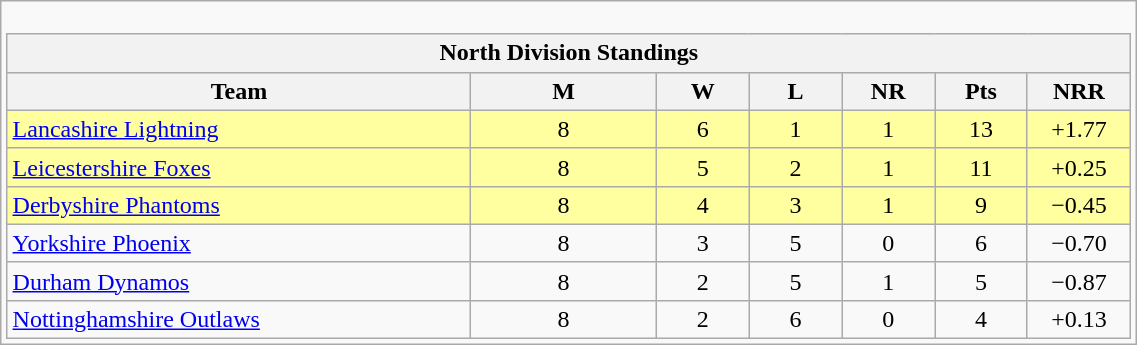<table class="wikitable" style="width:60%;">
<tr>
<td width=100%><br><table style="border-collapse:collapse" border=1 cellspacing=0 cellpadding=5>
<tr style="text-align:center; background:#efefef;">
<th colspan="7">North Division Standings</th>
</tr>
<tr>
<th width=25%>Team</th>
<th width=10%>M</th>
<th width=5%>W</th>
<th width=5%>L</th>
<th width=5%>NR</th>
<th width=5%>Pts</th>
<th width=5%>NRR</th>
</tr>
<tr style="text-align:center; background:#ffffa0;">
<td align=left><a href='#'>Lancashire Lightning</a></td>
<td>8</td>
<td>6</td>
<td>1</td>
<td>1</td>
<td>13</td>
<td>+1.77</td>
</tr>
<tr style="text-align:center; background:#ffffa0;">
<td align=left><a href='#'>Leicestershire Foxes</a></td>
<td>8</td>
<td>5</td>
<td>2</td>
<td>1</td>
<td>11</td>
<td>+0.25</td>
</tr>
<tr style="text-align:center; background:#ffffa0;">
<td align=left><a href='#'>Derbyshire Phantoms</a></td>
<td>8</td>
<td>4</td>
<td>3</td>
<td>1</td>
<td>9</td>
<td>−0.45</td>
</tr>
<tr align=center>
<td align=left><a href='#'>Yorkshire Phoenix</a></td>
<td>8</td>
<td>3</td>
<td>5</td>
<td>0</td>
<td>6</td>
<td>−0.70</td>
</tr>
<tr align=center>
<td align=left><a href='#'>Durham Dynamos</a></td>
<td>8</td>
<td>2</td>
<td>5</td>
<td>1</td>
<td>5</td>
<td>−0.87</td>
</tr>
<tr align=center>
<td align=left><a href='#'>Nottinghamshire Outlaws</a></td>
<td>8</td>
<td>2</td>
<td>6</td>
<td>0</td>
<td>4</td>
<td>+0.13</td>
</tr>
</table>
</td>
</tr>
</table>
